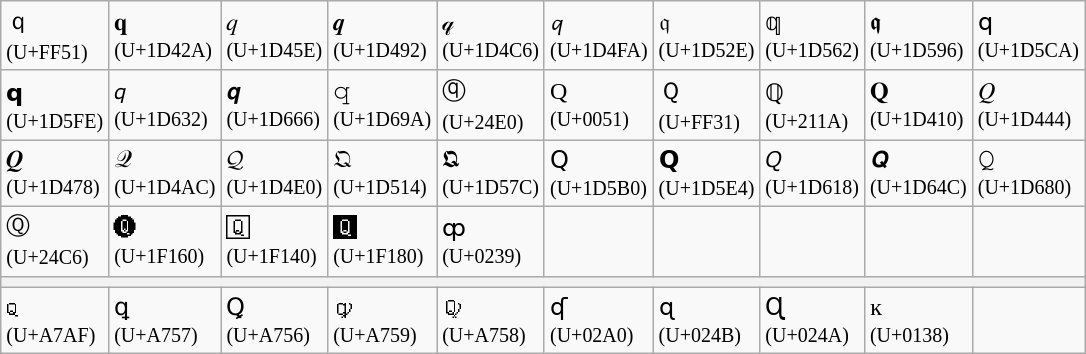<table class="wikitable">
<tr>
<td>ｑ <br><small>(U+FF51)</small></td>
<td>𝐪 <br><small>(U+1D42A)</small></td>
<td>𝑞 <br><small>(U+1D45E)</small></td>
<td>𝒒 <br><small>(U+1D492)</small></td>
<td>𝓆 <br><small>(U+1D4C6)</small></td>
<td>𝓺 <br><small>(U+1D4FA)</small></td>
<td>𝔮 <br><small>(U+1D52E)</small></td>
<td>𝕢 <br><small>(U+1D562)</small></td>
<td>𝖖 <br><small>(U+1D596)</small></td>
<td>𝗊 <br><small>(U+1D5CA)</small></td>
</tr>
<tr>
<td>𝗾 <br><small>(U+1D5FE)</small></td>
<td>𝘲 <br><small>(U+1D632)</small></td>
<td>𝙦 <br><small>(U+1D666)</small></td>
<td>𝚚 <br><small>(U+1D69A)</small></td>
<td>ⓠ <br><small>(U+24E0)</small></td>
<td>Q <br><small>(U+0051)</small></td>
<td>Ｑ <br><small>(U+FF31)</small></td>
<td>ℚ <br><small>(U+211A)</small></td>
<td>𝐐 <br><small>(U+1D410)</small></td>
<td>𝑄 <br><small>(U+1D444)</small></td>
</tr>
<tr>
<td>𝑸 <br><small>(U+1D478)</small></td>
<td>𝒬 <br><small>(U+1D4AC)</small></td>
<td>𝓠 <br><small>(U+1D4E0)</small></td>
<td>𝔔 <br><small>(U+1D514)</small></td>
<td>𝕼 <br><small>(U+1D57C)</small></td>
<td>𝖰 <br><small>(U+1D5B0)</small></td>
<td>𝗤 <br><small>(U+1D5E4)</small></td>
<td>𝘘 <br><small>(U+1D618)</small></td>
<td>𝙌 <br><small>(U+1D64C)</small></td>
<td>𝚀 <br><small>(U+1D680)</small></td>
</tr>
<tr>
<td>Ⓠ <br><small>(U+24C6)</small></td>
<td>🅠 <br><small>(U+1F160)</small></td>
<td>🅀 <br><small>(U+1F140)</small></td>
<td>🆀 <br><small>(U+1F180)</small></td>
<td>ȹ <br><small>(U+0239)</small></td>
<td></td>
<td></td>
<td></td>
<td></td>
<td></td>
</tr>
<tr>
<th colspan=10></th>
</tr>
<tr>
<td>ꞯ <br><small>(U+A7AF)</small></td>
<td>ꝗ <br><small>(U+A757)</small></td>
<td>Ꝗ <br><small>(U+A756)</small></td>
<td>ꝙ <br><small>(U+A759)</small></td>
<td>Ꝙ <br><small>(U+A758)</small></td>
<td>ʠ <br><small>(U+02A0)</small></td>
<td>ɋ <br><small>(U+024B)</small></td>
<td>Ɋ <br><small>(U+024A)</small></td>
<td>ĸ <br><small>(U+0138)</small></td>
<td></td>
</tr>
</table>
